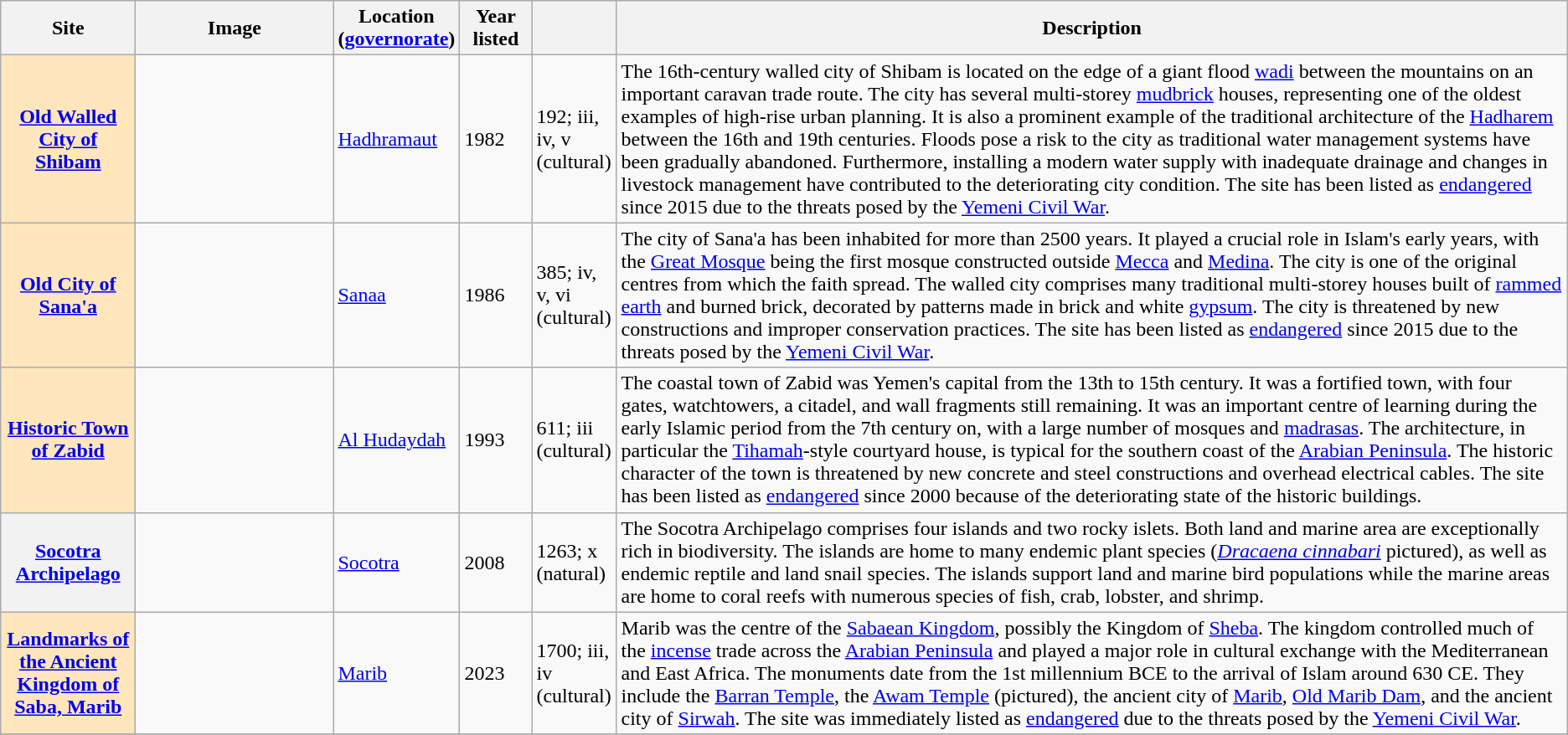<table class="wikitable sortable plainrowheaders">
<tr>
<th style="width:100px;" scope="col">Site</th>
<th class="unsortable" style="width:150px;" scope="col">Image</th>
<th style="width:80px;" scope="col">Location (<a href='#'>governorate</a>)</th>
<th style="width:50px;" scope="col">Year listed</th>
<th style="width:60px;" scope="col" data-sort-type="number"></th>
<th scope="col" class="unsortable">Description</th>
</tr>
<tr>
<th scope="row" style="background-color: #FFE6BD"><a href='#'>Old Walled City of Shibam</a></th>
<td></td>
<td><a href='#'>Hadhramaut</a></td>
<td>1982</td>
<td>192; iii, iv, v (cultural)</td>
<td>The 16th-century walled city of Shibam is located on the edge of a giant flood <a href='#'>wadi</a> between the mountains on an important caravan trade route. The city has several multi-storey <a href='#'>mudbrick</a> houses, representing one of the oldest examples of high-rise urban planning. It is also a prominent example of the traditional architecture of the <a href='#'>Hadharem</a> between the 16th and 19th centuries. Floods pose a risk to the city as traditional water management systems have been gradually abandoned. Furthermore, installing a modern water supply with inadequate drainage and changes in livestock management have contributed to the deteriorating city condition. The site has been listed as <a href='#'>endangered</a> since 2015 due to the threats posed by the <a href='#'>Yemeni Civil War</a>.</td>
</tr>
<tr>
<th scope="row" style="background-color: #FFE6BD"><a href='#'>Old City of Sana'a</a></th>
<td></td>
<td><a href='#'>Sanaa</a></td>
<td>1986</td>
<td>385; iv, v, vi (cultural)</td>
<td>The city of Sana'a has been inhabited for more than 2500 years. It played a crucial role in Islam's early years, with the <a href='#'>Great Mosque</a> being the first mosque constructed outside <a href='#'>Mecca</a> and <a href='#'>Medina</a>. The city is one of the original centres from which the faith spread. The walled city comprises many traditional multi-storey houses built of <a href='#'>rammed earth</a> and burned brick, decorated by patterns made in brick and white <a href='#'>gypsum</a>. The city is threatened by new constructions and improper conservation practices. The site has been listed as <a href='#'>endangered</a> since 2015 due to the threats posed by the <a href='#'>Yemeni Civil War</a>.</td>
</tr>
<tr>
<th scope="row" style="background-color: #FFE6BD"><a href='#'>Historic Town of Zabid</a></th>
<td></td>
<td><a href='#'>Al Hudaydah</a></td>
<td>1993</td>
<td>611; iii (cultural)</td>
<td>The coastal town of Zabid was Yemen's capital from the 13th to 15th century. It was a fortified town, with four gates, watchtowers, a citadel, and wall fragments still remaining. It was an important centre of learning during the early Islamic period from the 7th century on, with a large number of mosques and <a href='#'>madrasas</a>. The architecture, in particular the <a href='#'>Tihamah</a>-style courtyard house, is typical for the southern coast of the <a href='#'>Arabian Peninsula</a>. The historic character of the town is threatened by new concrete and steel constructions and overhead electrical cables. The site has been listed as <a href='#'>endangered</a> since 2000 because of the deteriorating state of the historic buildings.</td>
</tr>
<tr>
<th scope="row"><a href='#'>Socotra Archipelago</a></th>
<td></td>
<td><a href='#'>Socotra</a></td>
<td>2008</td>
<td>1263; x (natural)</td>
<td>The Socotra Archipelago comprises four islands and two rocky islets. Both land and marine area are exceptionally rich in biodiversity. The islands are home to many endemic plant species (<em><a href='#'>Dracaena cinnabari</a></em> pictured), as well as endemic reptile and land snail species. The islands support land and marine bird populations while the marine areas are home to coral reefs with numerous species of fish, crab, lobster, and shrimp.</td>
</tr>
<tr>
<th scope="row" style="background-color: #FFE6BD"><a href='#'>Landmarks of the Ancient Kingdom of Saba, Marib</a></th>
<td></td>
<td><a href='#'>Marib</a></td>
<td>2023</td>
<td>1700; iii, iv (cultural)</td>
<td>Marib was the centre of the <a href='#'>Sabaean Kingdom</a>, possibly the Kingdom of <a href='#'>Sheba</a>. The kingdom controlled much of the <a href='#'>incense</a> trade across the <a href='#'>Arabian Peninsula</a> and played a major role in cultural exchange with the Mediterranean and East Africa. The monuments date from the 1st millennium BCE to the arrival of Islam around 630 CE. They include the <a href='#'>Barran Temple</a>, the <a href='#'>Awam Temple</a> (pictured), the ancient city of <a href='#'>Marib</a>, <a href='#'>Old Marib Dam</a>, and the ancient city of  <a href='#'>Sirwah</a>. The site was immediately listed as <a href='#'>endangered</a> due to the threats posed by the <a href='#'>Yemeni Civil War</a>.</td>
</tr>
<tr>
</tr>
</table>
